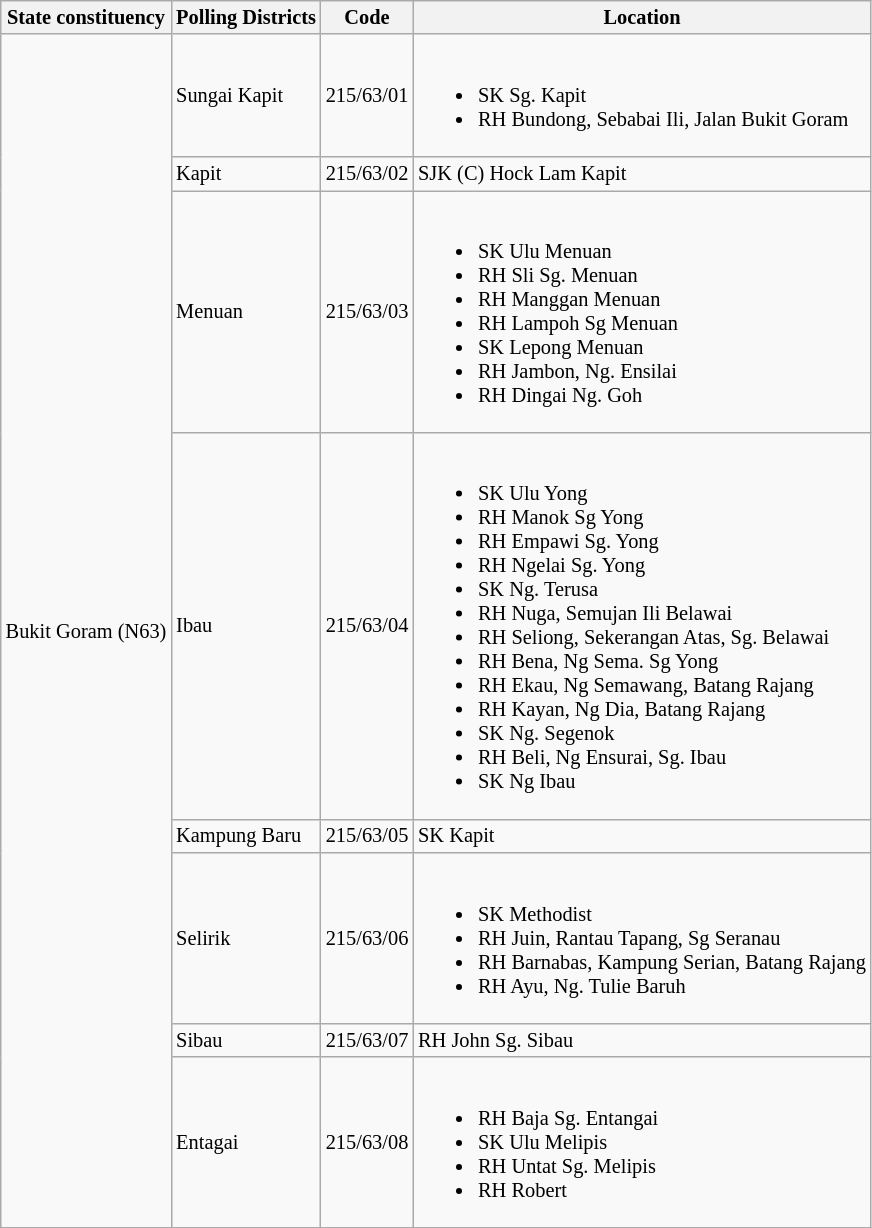<table class="wikitable sortable mw-collapsible" style="white-space:nowrap;font-size:85%">
<tr>
<th>State constituency</th>
<th>Polling Districts</th>
<th>Code</th>
<th>Location</th>
</tr>
<tr>
<td rowspan="8">Bukit Goram (N63)</td>
<td>Sungai Kapit</td>
<td>215/63/01</td>
<td><br><ul><li>SK Sg. Kapit</li><li>RH Bundong, Sebabai Ili, Jalan Bukit Goram</li></ul></td>
</tr>
<tr>
<td>Kapit</td>
<td>215/63/02</td>
<td>SJK (C) Hock Lam Kapit</td>
</tr>
<tr>
<td>Menuan</td>
<td>215/63/03</td>
<td><br><ul><li>SK Ulu Menuan</li><li>RH Sli Sg. Menuan</li><li>RH Manggan Menuan</li><li>RH Lampoh Sg Menuan</li><li>SK Lepong Menuan</li><li>RH Jambon, Ng. Ensilai</li><li>RH Dingai Ng. Goh</li></ul></td>
</tr>
<tr>
<td>Ibau</td>
<td>215/63/04</td>
<td><br><ul><li>SK Ulu Yong</li><li>RH Manok Sg Yong</li><li>RH Empawi Sg. Yong</li><li>RH Ngelai Sg. Yong</li><li>SK Ng. Terusa</li><li>RH Nuga, Semujan Ili Belawai</li><li>RH Seliong, Sekerangan Atas, Sg. Belawai</li><li>RH Bena, Ng Sema. Sg Yong</li><li>RH Ekau, Ng Semawang, Batang Rajang</li><li>RH Kayan, Ng Dia, Batang Rajang</li><li>SK Ng. Segenok</li><li>RH Beli, Ng Ensurai, Sg. Ibau</li><li>SK Ng Ibau</li></ul></td>
</tr>
<tr>
<td>Kampung Baru</td>
<td>215/63/05</td>
<td>SK Kapit</td>
</tr>
<tr>
<td>Selirik</td>
<td>215/63/06</td>
<td><br><ul><li>SK Methodist</li><li>RH Juin, Rantau Tapang, Sg Seranau</li><li>RH Barnabas, Kampung Serian, Batang Rajang</li><li>RH Ayu, Ng. Tulie Baruh</li></ul></td>
</tr>
<tr>
<td>Sibau</td>
<td>215/63/07</td>
<td>RH John Sg. Sibau</td>
</tr>
<tr>
<td>Entagai</td>
<td>215/63/08</td>
<td><br><ul><li>RH Baja Sg. Entangai</li><li>SK Ulu Melipis</li><li>RH Untat Sg. Melipis</li><li>RH Robert</li></ul></td>
</tr>
</table>
